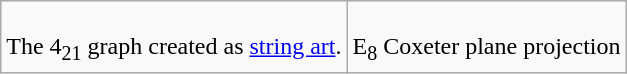<table class=wikitable>
<tr align=center>
<td><br>The 4<sub>21</sub> graph created as <a href='#'>string art</a>.</td>
<td><br>E<sub>8</sub> Coxeter plane projection</td>
</tr>
</table>
